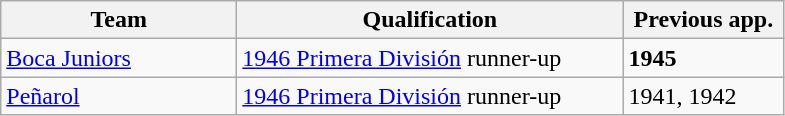<table class="wikitable">
<tr>
<th width=150px>Team</th>
<th width=250px>Qualification</th>
<th width=100px>Previous app.</th>
</tr>
<tr>
<td> <a href='#'>Boca Juniors</a></td>
<td><a href='#'>1946 Primera División</a> runner-up</td>
<td><strong>1945</strong></td>
</tr>
<tr>
<td> <a href='#'>Peñarol</a></td>
<td><a href='#'>1946 Primera División</a> runner-up</td>
<td>1941, 1942</td>
</tr>
</table>
